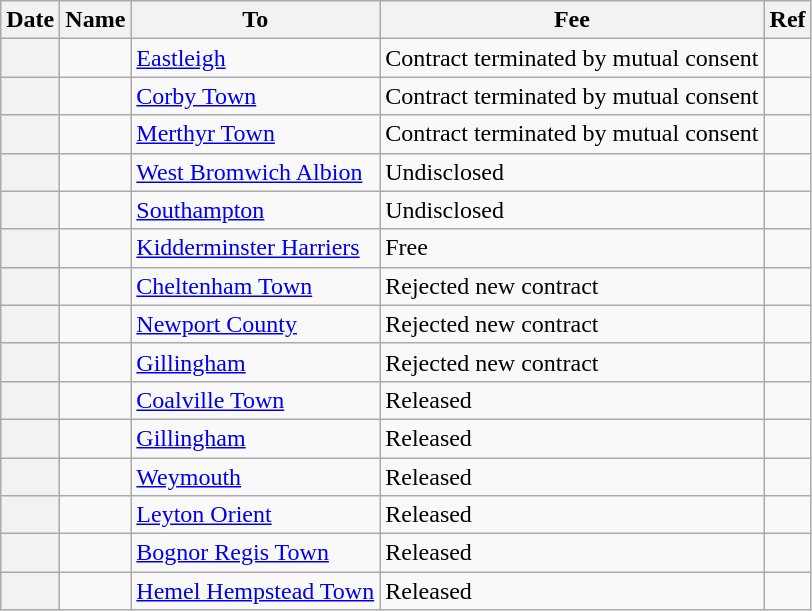<table class="wikitable sortable plainrowheaders">
<tr>
<th scope=col>Date</th>
<th scope=col>Name</th>
<th scope=col>To</th>
<th scope=col>Fee</th>
<th scope=col class=unsortable>Ref</th>
</tr>
<tr>
<th scope=row></th>
<td></td>
<td><a href='#'>Eastleigh</a></td>
<td>Contract terminated by mutual consent</td>
<td style="text-align:center;"></td>
</tr>
<tr>
<th scope=row></th>
<td></td>
<td><a href='#'>Corby Town</a></td>
<td>Contract terminated by mutual consent</td>
<td style="text-align:center;"></td>
</tr>
<tr>
<th scope=row></th>
<td></td>
<td><a href='#'>Merthyr Town</a></td>
<td>Contract terminated by mutual consent</td>
<td style="text-align:center;"></td>
</tr>
<tr>
<th scope=row></th>
<td></td>
<td><a href='#'>West Bromwich Albion</a></td>
<td>Undisclosed</td>
<td style="text-align:center;"></td>
</tr>
<tr>
<th scope=row></th>
<td></td>
<td><a href='#'>Southampton</a></td>
<td>Undisclosed</td>
<td style="text-align:center;"></td>
</tr>
<tr>
<th scope=row></th>
<td></td>
<td><a href='#'>Kidderminster Harriers</a></td>
<td>Free</td>
<td style="text-align:center;"></td>
</tr>
<tr>
<th scope=row></th>
<td></td>
<td><a href='#'>Cheltenham Town</a></td>
<td>Rejected new contract</td>
<td style="text-align:center;"></td>
</tr>
<tr>
<th scope=row></th>
<td></td>
<td><a href='#'>Newport County</a></td>
<td>Rejected new contract</td>
<td style="text-align:center;"></td>
</tr>
<tr>
<th scope=row></th>
<td></td>
<td><a href='#'>Gillingham</a></td>
<td>Rejected new contract</td>
<td style="text-align:center;"></td>
</tr>
<tr>
<th scope=row></th>
<td></td>
<td><a href='#'>Coalville Town</a></td>
<td>Released</td>
<td style="text-align:center;"></td>
</tr>
<tr>
<th scope=row></th>
<td></td>
<td><a href='#'>Gillingham</a></td>
<td>Released</td>
<td style="text-align:center;"></td>
</tr>
<tr>
<th scope=row></th>
<td></td>
<td><a href='#'>Weymouth</a></td>
<td>Released</td>
<td style="text-align:center;"></td>
</tr>
<tr>
<th scope=row></th>
<td></td>
<td><a href='#'>Leyton Orient</a></td>
<td>Released</td>
<td style="text-align:center;"></td>
</tr>
<tr>
<th scope=row></th>
<td></td>
<td><a href='#'>Bognor Regis Town</a></td>
<td>Released</td>
<td style="text-align:center;"></td>
</tr>
<tr>
<th scope=row></th>
<td></td>
<td><a href='#'>Hemel Hempstead Town</a></td>
<td>Released</td>
<td style="text-align:center;"></td>
</tr>
</table>
